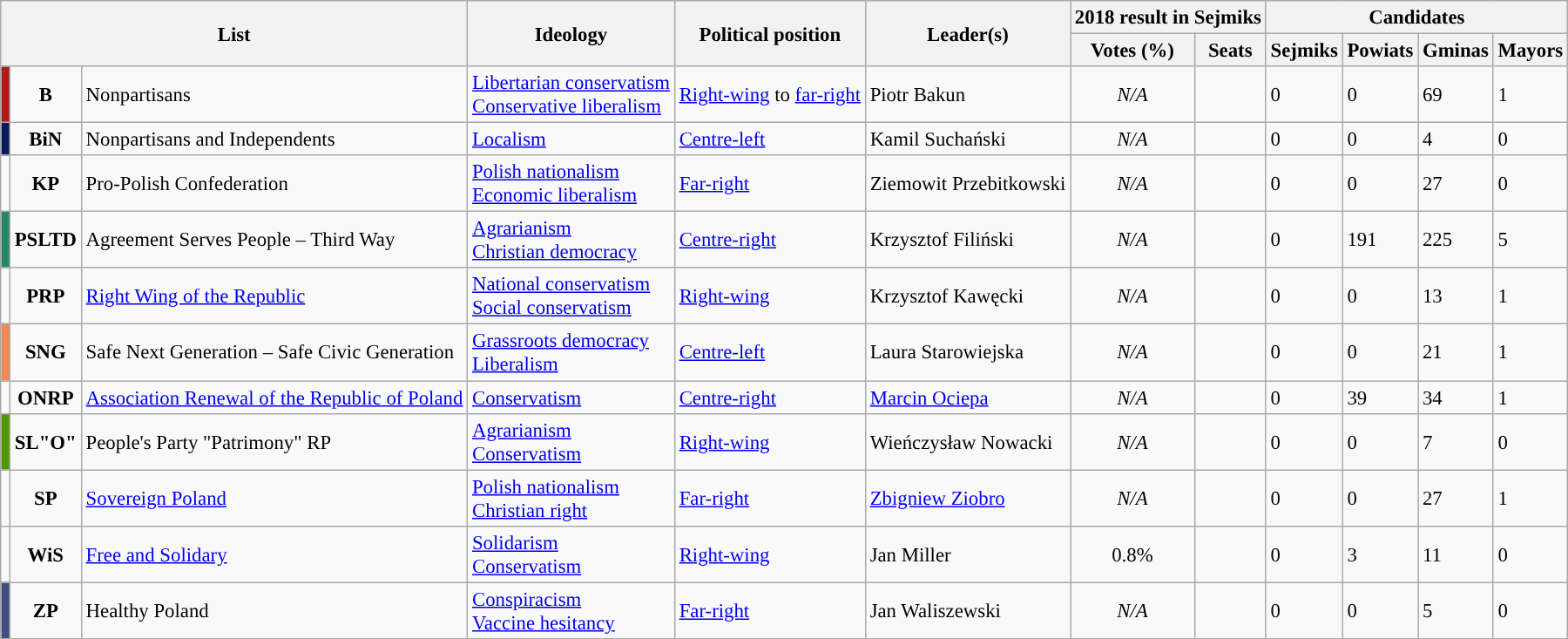<table class="wikitable sortable mw-collapsible mw-collapsed" style="font-size:95%;">
<tr>
<th colspan="3" rowspan="2">List</th>
<th rowspan="2">Ideology</th>
<th rowspan="2">Political position</th>
<th rowspan="2">Leader(s)</th>
<th colspan="2">2018 result in Sejmiks</th>
<th colspan="5">Candidates</th>
</tr>
<tr>
<th>Votes (%)</th>
<th>Seats</th>
<th>Sejmiks</th>
<th>Powiats</th>
<th>Gminas</th>
<th>Mayors</th>
</tr>
<tr>
<td style="background:#B01A19;"></td>
<td style="text-align:center;"><strong>B</strong></td>
<td>Nonpartisans<br></td>
<td><a href='#'>Libertarian conservatism</a><br><a href='#'>Conservative liberalism</a></td>
<td><a href='#'>Right-wing</a> to <a href='#'>far-right</a></td>
<td>Piotr Bakun</td>
<td style="text-align:center;"><em>N/A</em></td>
<td></td>
<td>0</td>
<td>0</td>
<td>69</td>
<td>1</td>
</tr>
<tr>
<td style="background:#0A195C;"></td>
<td style="text-align:center;"><strong>BiN</strong></td>
<td>Nonpartisans and Independents<br></td>
<td><a href='#'>Localism</a></td>
<td><a href='#'>Centre-left</a></td>
<td>Kamil Suchański</td>
<td style="text-align:center;"><em>N/A</em></td>
<td></td>
<td>0</td>
<td>0</td>
<td>4</td>
<td>0</td>
</tr>
<tr>
<td style="background:"></td>
<td style="text-align:center;"><strong>KP</strong></td>
<td>Pro-Polish Confederation<br></td>
<td><a href='#'>Polish nationalism</a><br><a href='#'>Economic liberalism</a></td>
<td><a href='#'>Far-right</a></td>
<td>Ziemowit Przebitkowski</td>
<td style="text-align:center;"><em>N/A</em></td>
<td></td>
<td>0</td>
<td>0</td>
<td>27</td>
<td>0</td>
</tr>
<tr>
<td style="background:#23876B;"></td>
<td style="text-align:center;"><strong>PSLTD</strong></td>
<td>Agreement Serves People – Third Way<br></td>
<td><a href='#'>Agrarianism</a><br><a href='#'>Christian democracy</a></td>
<td><a href='#'>Centre-right</a></td>
<td>Krzysztof Filiński</td>
<td style="text-align:center;"><em>N/A</em></td>
<td></td>
<td>0</td>
<td>191</td>
<td>225</td>
<td>5</td>
</tr>
<tr>
<td style="background:"></td>
<td style="text-align:center;"><strong>PRP</strong></td>
<td><a href='#'>Right Wing of the Republic</a><br></td>
<td><a href='#'>National conservatism</a><br><a href='#'>Social conservatism</a></td>
<td><a href='#'>Right-wing</a></td>
<td>Krzysztof Kawęcki</td>
<td style="text-align:center;"><em>N/A</em></td>
<td></td>
<td>0</td>
<td>0</td>
<td>13</td>
<td>1</td>
</tr>
<tr>
<td style="background:#F28753;"></td>
<td style="text-align:center;"><strong>SNG</strong></td>
<td>Safe Next Generation – Safe Civic Generation<br></td>
<td><a href='#'>Grassroots democracy</a><br><a href='#'>Liberalism</a></td>
<td><a href='#'>Centre-left</a></td>
<td>Laura Starowiejska</td>
<td style="text-align:center;"><em>N/A</em></td>
<td></td>
<td>0</td>
<td>0</td>
<td>21</td>
<td>1</td>
</tr>
<tr>
<td style="background:"></td>
<td style="text-align:center;"><strong>ONRP</strong></td>
<td><a href='#'>Association Renewal of the Republic of Poland</a><br></td>
<td><a href='#'>Conservatism</a></td>
<td><a href='#'>Centre-right</a></td>
<td><a href='#'>Marcin Ociepa</a></td>
<td style="text-align:center;"><em>N/A</em></td>
<td></td>
<td>0</td>
<td>39</td>
<td>34</td>
<td>1</td>
</tr>
<tr>
<td style="background:#4D9700;"></td>
<td style="text-align:center;"><strong>SL"O"</strong></td>
<td>People's Party "Patrimony" RP<br></td>
<td><a href='#'>Agrarianism</a><br><a href='#'>Conservatism</a></td>
<td><a href='#'>Right-wing</a></td>
<td>Wieńczysław Nowacki</td>
<td style="text-align:center;"><em>N/A</em></td>
<td></td>
<td>0</td>
<td>0</td>
<td>7</td>
<td>0</td>
</tr>
<tr>
<td style="background:"></td>
<td style="text-align:center;"><strong>SP</strong></td>
<td><a href='#'>Sovereign Poland</a><br></td>
<td><a href='#'>Polish nationalism</a><br><a href='#'>Christian right</a></td>
<td><a href='#'>Far-right</a></td>
<td><a href='#'>Zbigniew Ziobro</a></td>
<td style="text-align:center;"><em>N/A</em></td>
<td></td>
<td>0</td>
<td>0</td>
<td>27</td>
<td>1</td>
</tr>
<tr>
<td style="background:"></td>
<td style="text-align:center;"><strong>WiS</strong></td>
<td><a href='#'>Free and Solidary</a><br></td>
<td><a href='#'>Solidarism</a><br><a href='#'>Conservatism</a></td>
<td><a href='#'>Right-wing</a></td>
<td>Jan Miller</td>
<td style="text-align:center;">0.8%</td>
<td></td>
<td>0</td>
<td>3</td>
<td>11</td>
<td>0</td>
</tr>
<tr>
<td style="background:#3F4F84;"></td>
<td style="text-align:center;"><strong>ZP</strong></td>
<td>Healthy Poland<br></td>
<td><a href='#'>Conspiracism</a><br><a href='#'>Vaccine hesitancy</a></td>
<td><a href='#'>Far-right</a></td>
<td>Jan Waliszewski</td>
<td style="text-align:center;"><em>N/A</em></td>
<td></td>
<td>0</td>
<td>0</td>
<td>5</td>
<td>0</td>
</tr>
</table>
